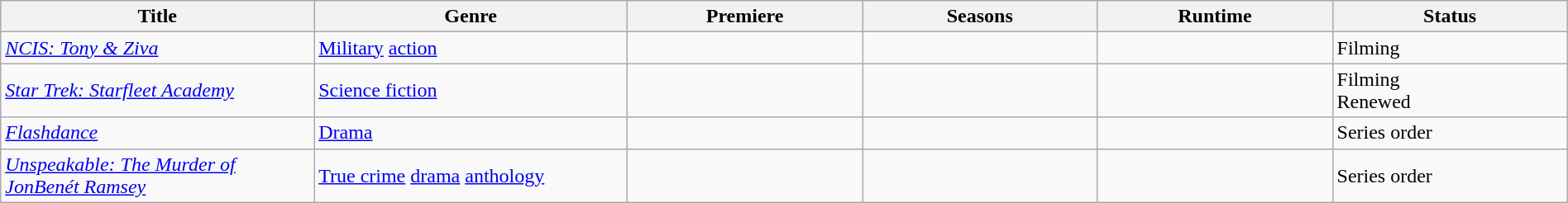<table class="wikitable sortable" style="width:100%;">
<tr>
<th style="width:20%;">Title</th>
<th style="width:20%;">Genre</th>
<th style="width:15%;">Premiere</th>
<th style="width:15%;">Seasons</th>
<th style="width:15%;">Runtime</th>
<th style="width:15%;">Status</th>
</tr>
<tr>
<td><em><a href='#'>NCIS: Tony & Ziva</a></em></td>
<td><a href='#'>Military</a> <a href='#'>action</a></td>
<td></td>
<td></td>
<td></td>
<td>Filming</td>
</tr>
<tr>
<td><em><a href='#'>Star Trek: Starfleet Academy</a></em></td>
<td><a href='#'>Science fiction</a></td>
<td></td>
<td></td>
<td></td>
<td>Filming<br>Renewed</td>
</tr>
<tr>
<td><em><a href='#'>Flashdance</a></em></td>
<td><a href='#'>Drama</a></td>
<td></td>
<td></td>
<td></td>
<td>Series order</td>
</tr>
<tr>
<td><em><a href='#'>Unspeakable: The Murder of JonBenét Ramsey</a></em></td>
<td><a href='#'>True crime</a> <a href='#'>drama</a> <a href='#'>anthology</a></td>
<td></td>
<td></td>
<td></td>
<td>Series order</td>
</tr>
</table>
